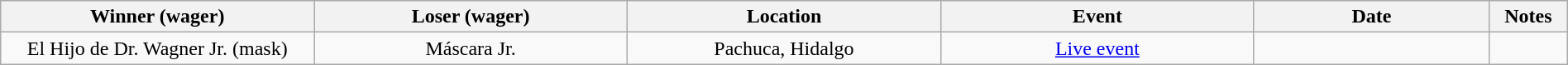<table class="wikitable sortable" width=100%  style="text-align: center">
<tr>
<th width=20% scope="col">Winner (wager)</th>
<th width=20% scope="col">Loser (wager)</th>
<th width=20% scope="col">Location</th>
<th width=20% scope="col">Event</th>
<th width=15% scope="col">Date</th>
<th class="unsortable" width=5% scope="col">Notes</th>
</tr>
<tr>
<td>El Hijo de Dr. Wagner Jr. (mask)</td>
<td>Máscara Jr.</td>
<td>Pachuca, Hidalgo</td>
<td><a href='#'>Live event</a></td>
<td></td>
<td></td>
</tr>
</table>
